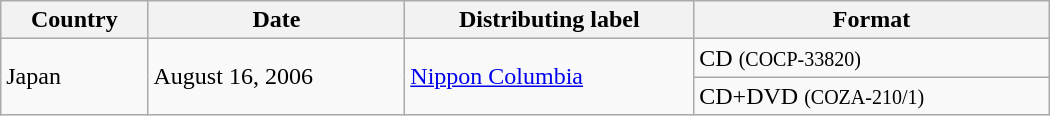<table class="wikitable" style="width:700px">
<tr>
<th>Country</th>
<th>Date</th>
<th>Distributing label</th>
<th>Format</th>
</tr>
<tr>
<td rowspan="2">Japan</td>
<td rowspan="2">August 16, 2006</td>
<td rowspan="2"><a href='#'>Nippon Columbia</a></td>
<td>CD <small>(COCP-33820)</small></td>
</tr>
<tr>
<td>CD+DVD <small>(COZA-210/1)</small></td>
</tr>
</table>
